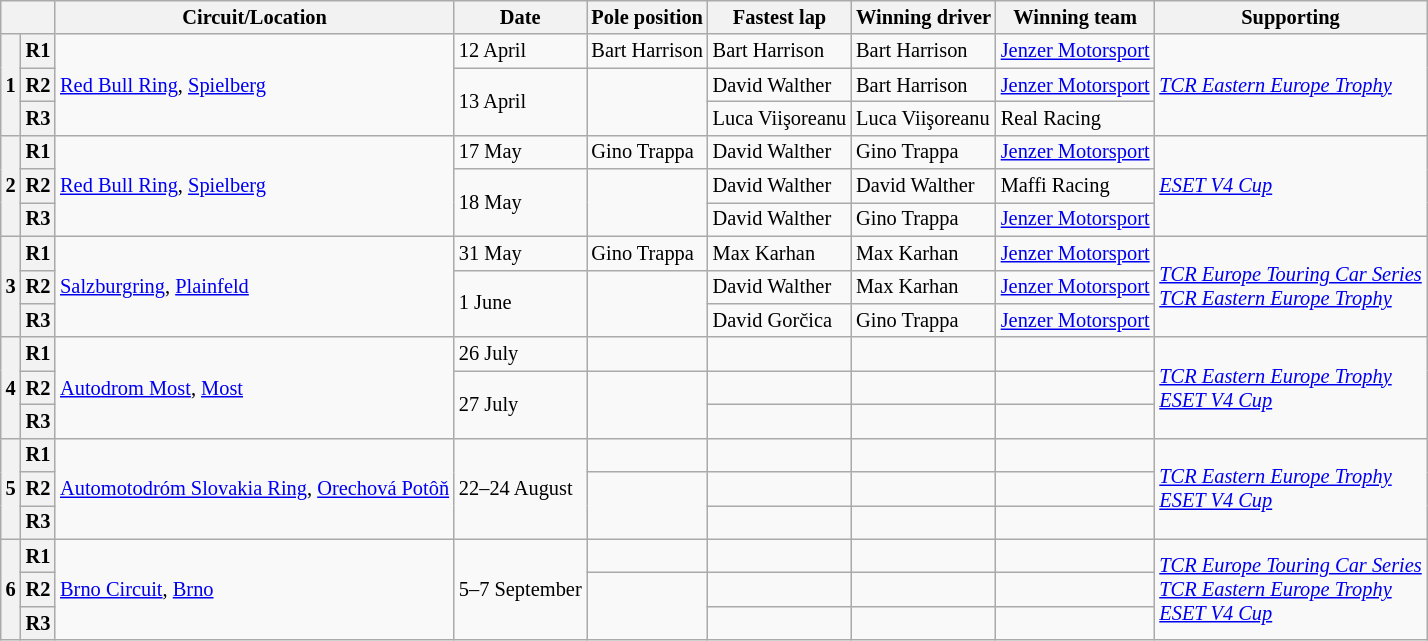<table class="wikitable" style="font-size: 85%">
<tr>
<th colspan=2></th>
<th>Circuit/Location</th>
<th>Date</th>
<th>Pole position</th>
<th>Fastest lap</th>
<th>Winning driver</th>
<th>Winning team</th>
<th>Supporting</th>
</tr>
<tr>
<th rowspan=3>1</th>
<th>R1</th>
<td rowspan=3> <a href='#'>Red Bull Ring</a>, <a href='#'>Spielberg</a></td>
<td>12 April</td>
<td nowrap> Bart Harrison</td>
<td nowrap> Bart Harrison</td>
<td nowrap> Bart Harrison</td>
<td nowrap> <a href='#'>Jenzer Motorsport</a></td>
<td rowspan=3><em><a href='#'>TCR Eastern Europe Trophy</a></em></td>
</tr>
<tr>
<th>R2</th>
<td rowspan=2>13 April</td>
<td rowspan=2></td>
<td> David Walther</td>
<td> Bart Harrison</td>
<td> <a href='#'>Jenzer Motorsport</a></td>
</tr>
<tr>
<th>R3</th>
<td nowrap> Luca Viişoreanu</td>
<td nowrap> Luca Viişoreanu</td>
<td> Real Racing</td>
</tr>
<tr>
<th rowspan=3>2</th>
<th>R1</th>
<td rowspan=3> <a href='#'>Red Bull Ring</a>, <a href='#'>Spielberg</a></td>
<td>17 May</td>
<td> Gino Trappa</td>
<td> David Walther</td>
<td> Gino Trappa</td>
<td> <a href='#'>Jenzer Motorsport</a></td>
<td rowspan=3><em><a href='#'>ESET V4 Cup</a></em></td>
</tr>
<tr>
<th>R2</th>
<td rowspan=2>18 May</td>
<td rowspan=2></td>
<td> David Walther</td>
<td> David Walther</td>
<td> Maffi Racing</td>
</tr>
<tr>
<th>R3</th>
<td> David Walther</td>
<td> Gino Trappa</td>
<td> <a href='#'>Jenzer Motorsport</a></td>
</tr>
<tr>
<th rowspan=3>3</th>
<th>R1</th>
<td rowspan=3> <a href='#'>Salzburgring</a>, <a href='#'>Plainfeld</a></td>
<td>31 May</td>
<td> Gino Trappa</td>
<td> Max Karhan</td>
<td> Max Karhan</td>
<td> <a href='#'>Jenzer Motorsport</a></td>
<td rowspan=3 nowrap><em><a href='#'>TCR Europe Touring Car Series</a><br><a href='#'>TCR Eastern Europe Trophy</a></em></td>
</tr>
<tr>
<th>R2</th>
<td rowspan=2>1 June</td>
<td rowspan=2></td>
<td> David Walther</td>
<td> Max Karhan</td>
<td> <a href='#'>Jenzer Motorsport</a></td>
</tr>
<tr>
<th>R3</th>
<td> David Gorčica</td>
<td> Gino Trappa</td>
<td> <a href='#'>Jenzer Motorsport</a></td>
</tr>
<tr>
<th rowspan=3>4</th>
<th>R1</th>
<td rowspan=3> <a href='#'>Autodrom Most</a>, <a href='#'>Most</a></td>
<td>26 July</td>
<td></td>
<td></td>
<td></td>
<td></td>
<td rowspan=3><em><a href='#'>TCR Eastern Europe Trophy</a><br><a href='#'>ESET V4 Cup</a></em></td>
</tr>
<tr>
<th>R2</th>
<td rowspan=2>27 July</td>
<td rowspan=2></td>
<td></td>
<td></td>
<td></td>
</tr>
<tr>
<th>R3</th>
<td></td>
<td></td>
<td></td>
</tr>
<tr>
<th rowspan=3>5</th>
<th>R1</th>
<td rowspan=3 nowrap> <a href='#'>Automotodróm Slovakia Ring</a>, <a href='#'>Orechová Potôň</a></td>
<td rowspan=3>22–24 August</td>
<td></td>
<td></td>
<td></td>
<td></td>
<td rowspan=3><em><a href='#'>TCR Eastern Europe Trophy</a><br><a href='#'>ESET V4 Cup</a></em></td>
</tr>
<tr>
<th>R2</th>
<td rowspan=2></td>
<td></td>
<td></td>
<td></td>
</tr>
<tr>
<th>R3</th>
<td></td>
<td></td>
<td></td>
</tr>
<tr>
<th rowspan=3>6</th>
<th>R1</th>
<td rowspan=3> <a href='#'>Brno Circuit</a>, <a href='#'>Brno</a></td>
<td rowspan=3 nowrap>5–7 September</td>
<td></td>
<td></td>
<td></td>
<td></td>
<td rowspan=3><em><a href='#'>TCR Europe Touring Car Series</a><br><a href='#'>TCR Eastern Europe Trophy</a><br><a href='#'>ESET V4 Cup</a></em></td>
</tr>
<tr>
<th>R2</th>
<td rowspan=2></td>
<td></td>
<td></td>
<td></td>
</tr>
<tr>
<th>R3</th>
<td></td>
<td></td>
<td></td>
</tr>
</table>
